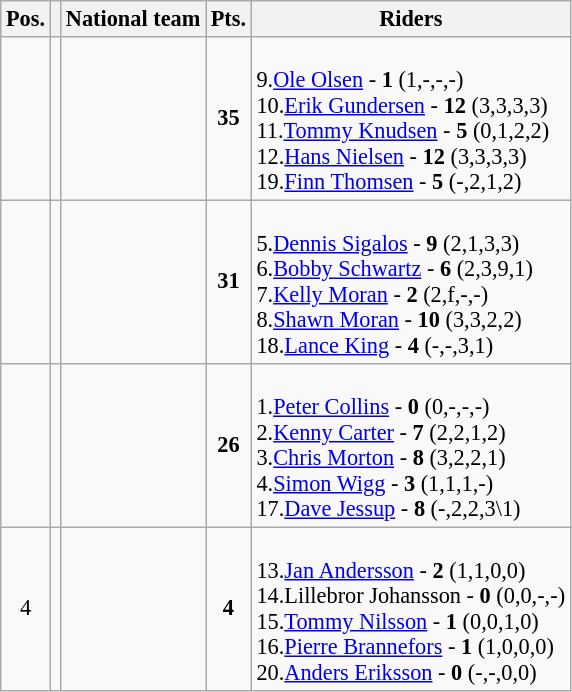<table class=wikitable style="font-size:93%;">
<tr>
<th>Pos.</th>
<th></th>
<th>National team</th>
<th>Pts.</th>
<th>Riders</th>
</tr>
<tr align=center >
<td></td>
<td></td>
<td align=left></td>
<td><strong>35</strong></td>
<td align=left><br>9.<a href='#'>Ole Olsen</a> - <strong>1</strong> (1,-,-,-) <br>
10.<a href='#'>Erik Gundersen</a> - <strong>12</strong> (3,3,3,3) <br>
11.<a href='#'>Tommy Knudsen</a> - <strong>5</strong> (0,1,2,2) <br>
12.<a href='#'>Hans Nielsen</a> - <strong>12</strong> (3,3,3,3) <br>
19.<a href='#'>Finn Thomsen</a> - <strong>5</strong> (-,2,1,2) <br></td>
</tr>
<tr align=center >
<td></td>
<td></td>
<td align=left></td>
<td><strong>31</strong></td>
<td align=left><br>5.<a href='#'>Dennis Sigalos</a> - <strong>9</strong> (2,1,3,3) <br>
6.<a href='#'>Bobby Schwartz</a> - <strong>6</strong> (2,3,9,1) <br>
7.<a href='#'>Kelly Moran</a> - <strong>2</strong> (2,f,-,-) <br>
8.<a href='#'>Shawn Moran</a> - <strong>10</strong> (3,3,2,2) <br>
18.<a href='#'>Lance King</a> - <strong>4</strong> (-,-,3,1)</td>
</tr>
<tr align=center >
<td></td>
<td></td>
<td align=left></td>
<td><strong>26</strong></td>
<td align=left><br>1.<a href='#'>Peter Collins</a> - <strong>0</strong> (0,-,-,-)<br>
2.<a href='#'>Kenny Carter</a> - <strong>7</strong> (2,2,1,2) <br>
3.<a href='#'>Chris Morton</a> - <strong>8</strong> (3,2,2,1) <br>
4.<a href='#'>Simon Wigg</a> - <strong>3</strong> (1,1,1,-) <br>
17.<a href='#'>Dave Jessup</a> - <strong>8</strong> (-,2,2,3\1)</td>
</tr>
<tr align=center>
<td>4</td>
<td></td>
<td align=left></td>
<td><strong>4</strong></td>
<td align=left><br>13.<a href='#'>Jan Andersson</a> - <strong>2</strong> (1,1,0,0) <br>
14.Lillebror Johansson - <strong>0</strong> (0,0,-,-) <br>
15.<a href='#'>Tommy Nilsson</a> - <strong>1</strong> (0,0,1,0) <br>
16.<a href='#'>Pierre Brannefors</a> - <strong>1</strong> (1,0,0,0) <br>
20.<a href='#'>Anders Eriksson</a> - <strong>0</strong> (-,-,0,0) <br></td>
</tr>
</table>
